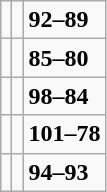<table class="wikitable">
<tr>
<td></td>
<td></td>
<td><strong>92–89</strong></td>
</tr>
<tr>
<td></td>
<td></td>
<td><strong>85–80</strong></td>
</tr>
<tr>
<td></td>
<td></td>
<td><strong>98–84</strong></td>
</tr>
<tr>
<td></td>
<td></td>
<td><strong>101–78</strong></td>
</tr>
<tr>
<td></td>
<td></td>
<td><strong>94–93</strong></td>
</tr>
</table>
